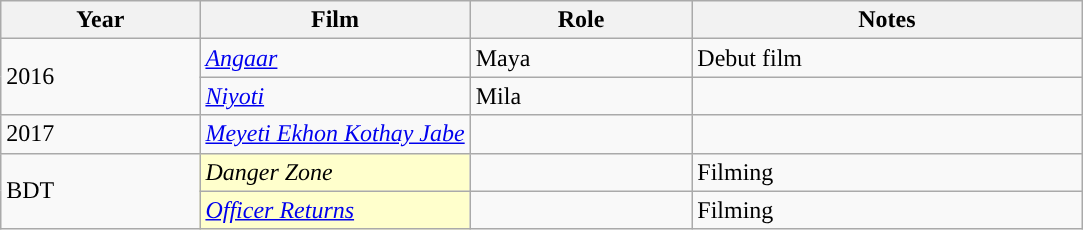<table class="wikitable">
<tr>
<th scope"col"=5%>Year</th>
<th scope="col" style="width:25%;">Film</th>
<th scope="col">Role</th>
<th scope="col">Notes</th>
</tr>
<tr>
<td rowspan="2">2016</td>
<td><em><a href='#'>Angaar</a></em></td>
<td>Maya</td>
<td>Debut film</td>
</tr>
<tr>
<td><em><a href='#'>Niyoti</a></em></td>
<td>Mila</td>
<td></td>
</tr>
<tr>
<td>2017</td>
<td><em><a href='#'>Meyeti Ekhon Kothay Jabe</a></em></td>
<td></td>
</tr>
<tr>
<td rowspan="2">BDT</td>
<td style="background:#FFFFCC;"><em>Danger Zone</em> </td>
<td></td>
<td>Filming</td>
</tr>
<tr>
<td style="background:#FFFFCC;"><em><a href='#'>Officer Returns</a></em> </td>
<td></td>
<td>Filming</td>
</tr>
</table>
